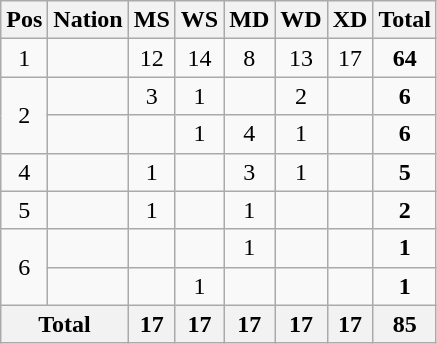<table class="wikitable" style="text-align:center">
<tr>
<th>Pos</th>
<th>Nation</th>
<th>MS</th>
<th>WS</th>
<th>MD</th>
<th>WD</th>
<th>XD</th>
<th>Total</th>
</tr>
<tr>
<td>1</td>
<td align=left><strong></strong></td>
<td>12</td>
<td>14</td>
<td>8</td>
<td>13</td>
<td>17</td>
<td><strong>64</strong></td>
</tr>
<tr>
<td rowspan="2">2</td>
<td align=left></td>
<td>3</td>
<td>1</td>
<td></td>
<td>2</td>
<td></td>
<td><strong>6</strong></td>
</tr>
<tr>
<td align=left></td>
<td></td>
<td>1</td>
<td>4</td>
<td>1</td>
<td></td>
<td><strong>6</strong></td>
</tr>
<tr>
<td>4</td>
<td align=left></td>
<td>1</td>
<td></td>
<td>3</td>
<td>1</td>
<td></td>
<td><strong>5</strong></td>
</tr>
<tr>
<td>5</td>
<td align=left></td>
<td>1</td>
<td></td>
<td>1</td>
<td></td>
<td></td>
<td><strong>2</strong></td>
</tr>
<tr>
<td rowspan="2">6</td>
<td align=left></td>
<td></td>
<td></td>
<td>1</td>
<td></td>
<td></td>
<td><strong>1</strong></td>
</tr>
<tr>
<td align=left></td>
<td></td>
<td>1</td>
<td></td>
<td></td>
<td></td>
<td><strong>1</strong></td>
</tr>
<tr>
<th colspan="2">Total</th>
<th>17</th>
<th>17</th>
<th>17</th>
<th>17</th>
<th>17</th>
<th>85</th>
</tr>
</table>
